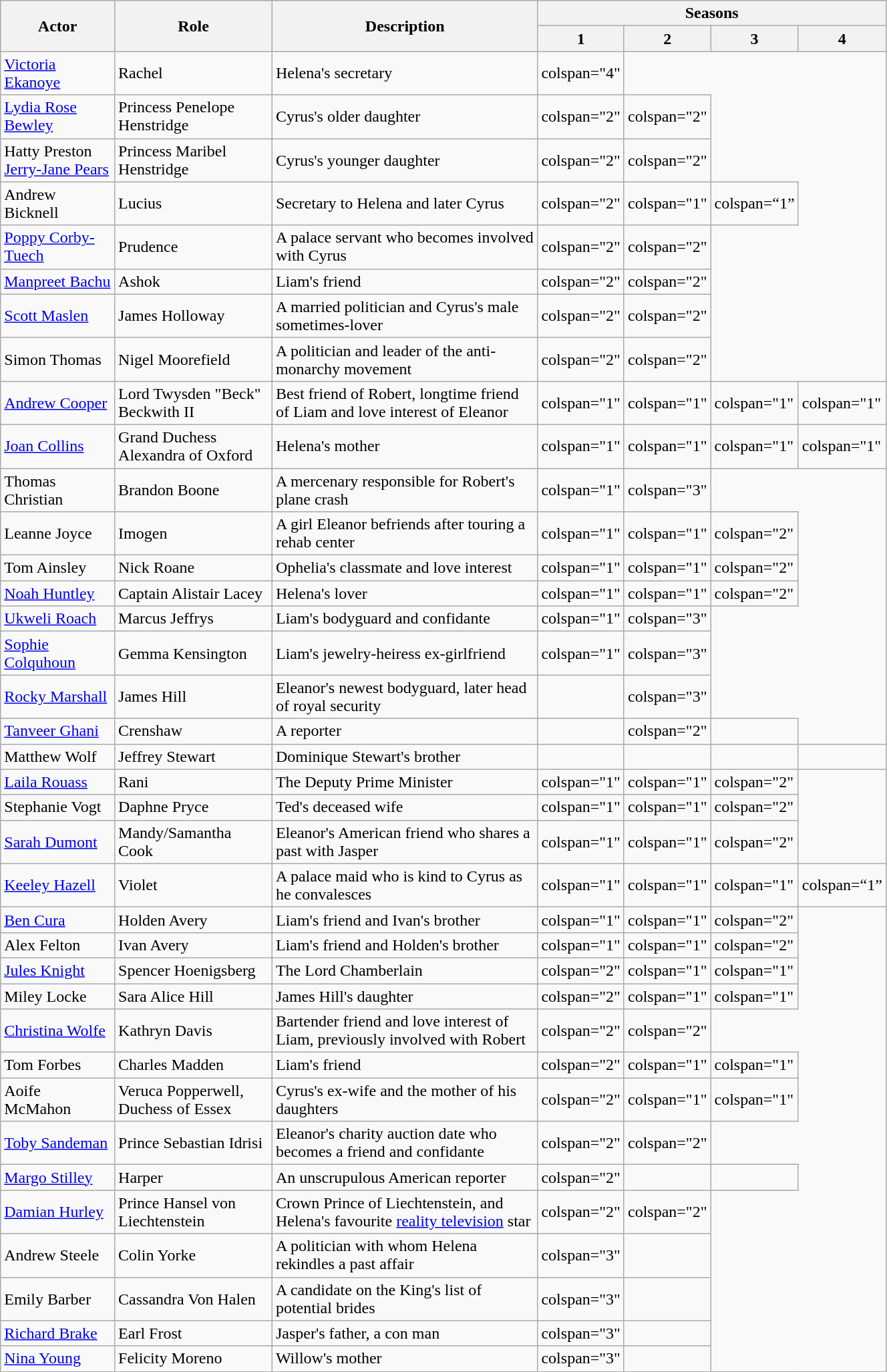<table class="wikitable plainrowheaders" width="70%">
<tr>
<th rowspan="2" style="width:15%;">Actor</th>
<th rowspan="2" style="width:20%;">Role</th>
<th rowspan="2" style="width:40%;">Description</th>
<th colspan="4">Seasons</th>
</tr>
<tr>
<th style="width:8%;">1</th>
<th style="width:8%;">2</th>
<th style="width:8%;">3</th>
<th style="width:8%;">4</th>
</tr>
<tr>
<td><a href='#'>Victoria Ekanoye</a></td>
<td>Rachel</td>
<td>Helena's secretary</td>
<td>colspan="4" </td>
</tr>
<tr>
<td><a href='#'>Lydia Rose Bewley</a></td>
<td>Princess Penelope Henstridge</td>
<td>Cyrus's older daughter</td>
<td>colspan="2" </td>
<td>colspan="2" </td>
</tr>
<tr>
<td>Hatty Preston  <br> <a href='#'>Jerry-Jane Pears</a> </td>
<td>Princess Maribel Henstridge</td>
<td>Cyrus's younger daughter</td>
<td>colspan="2" </td>
<td>colspan="2" </td>
</tr>
<tr>
<td>Andrew Bicknell</td>
<td>Lucius</td>
<td>Secretary to Helena and later Cyrus</td>
<td>colspan="2" </td>
<td>colspan="1" </td>
<td>colspan=“1” </td>
</tr>
<tr>
<td><a href='#'>Poppy Corby-Tuech</a></td>
<td>Prudence</td>
<td>A palace servant who becomes involved with Cyrus</td>
<td>colspan="2" </td>
<td>colspan="2" </td>
</tr>
<tr>
<td><a href='#'>Manpreet Bachu</a></td>
<td>Ashok</td>
<td>Liam's friend</td>
<td>colspan="2" </td>
<td>colspan="2" </td>
</tr>
<tr>
<td><a href='#'>Scott Maslen</a></td>
<td>James Holloway</td>
<td>A married politician and Cyrus's male sometimes-lover</td>
<td>colspan="2" </td>
<td>colspan="2" </td>
</tr>
<tr>
<td>Simon Thomas</td>
<td>Nigel Moorefield</td>
<td>A politician and leader of the anti-monarchy movement</td>
<td>colspan="2" </td>
<td>colspan="2" </td>
</tr>
<tr>
<td><a href='#'>Andrew Cooper</a></td>
<td>Lord Twysden "Beck" Beckwith II</td>
<td>Best friend of Robert, longtime friend of Liam and love interest of Eleanor</td>
<td>colspan="1" </td>
<td>colspan="1" </td>
<td>colspan="1" </td>
<td>colspan="1" </td>
</tr>
<tr>
<td><a href='#'>Joan Collins</a></td>
<td>Grand Duchess Alexandra of Oxford</td>
<td>Helena's mother</td>
<td>colspan="1" </td>
<td>colspan="1" </td>
<td>colspan="1" </td>
<td>colspan="1" </td>
</tr>
<tr>
<td>Thomas Christian</td>
<td>Brandon Boone</td>
<td>A mercenary responsible for Robert's plane crash</td>
<td>colspan="1" </td>
<td>colspan="3" </td>
</tr>
<tr>
<td>Leanne Joyce</td>
<td>Imogen</td>
<td>A girl Eleanor befriends after touring a rehab center</td>
<td>colspan="1" </td>
<td>colspan="1" </td>
<td>colspan="2" </td>
</tr>
<tr>
<td>Tom Ainsley</td>
<td>Nick Roane</td>
<td>Ophelia's classmate and love interest</td>
<td>colspan="1" </td>
<td>colspan="1" </td>
<td>colspan="2" </td>
</tr>
<tr>
<td><a href='#'>Noah Huntley</a></td>
<td>Captain Alistair Lacey</td>
<td>Helena's lover</td>
<td>colspan="1" </td>
<td>colspan="1" </td>
<td>colspan="2" </td>
</tr>
<tr>
<td><a href='#'>Ukweli Roach</a></td>
<td>Marcus Jeffrys</td>
<td>Liam's bodyguard and confidante</td>
<td>colspan="1" </td>
<td>colspan="3" </td>
</tr>
<tr>
<td><a href='#'>Sophie Colquhoun</a></td>
<td>Gemma Kensington</td>
<td>Liam's jewelry-heiress ex-girlfriend</td>
<td>colspan="1" </td>
<td>colspan="3" </td>
</tr>
<tr>
<td><a href='#'>Rocky Marshall</a></td>
<td>James Hill</td>
<td>Eleanor's newest bodyguard, later head of royal security</td>
<td></td>
<td>colspan="3" </td>
</tr>
<tr>
<td><a href='#'>Tanveer Ghani</a></td>
<td>Crenshaw</td>
<td>A reporter</td>
<td></td>
<td>colspan="2" </td>
<td></td>
</tr>
<tr>
<td>Matthew Wolf</td>
<td>Jeffrey Stewart</td>
<td>Dominique Stewart's brother</td>
<td></td>
<td></td>
<td></td>
<td></td>
</tr>
<tr>
<td><a href='#'>Laila Rouass</a></td>
<td>Rani</td>
<td>The Deputy Prime Minister</td>
<td>colspan="1" </td>
<td>colspan="1" </td>
<td>colspan="2" </td>
</tr>
<tr>
<td>Stephanie Vogt</td>
<td>Daphne Pryce</td>
<td>Ted's deceased wife</td>
<td>colspan="1" </td>
<td>colspan="1" </td>
<td>colspan="2" </td>
</tr>
<tr>
<td><a href='#'>Sarah Dumont</a></td>
<td>Mandy/Samantha Cook</td>
<td>Eleanor's American friend who shares a past with Jasper</td>
<td>colspan="1" </td>
<td>colspan="1" </td>
<td>colspan="2" </td>
</tr>
<tr>
<td><a href='#'>Keeley Hazell</a></td>
<td>Violet</td>
<td>A palace maid who is kind to Cyrus as he convalesces</td>
<td>colspan="1" </td>
<td>colspan="1" </td>
<td>colspan="1" </td>
<td>colspan=“1” </td>
</tr>
<tr>
<td><a href='#'>Ben Cura</a></td>
<td>Holden Avery</td>
<td>Liam's friend and Ivan's brother</td>
<td>colspan="1" </td>
<td>colspan="1" </td>
<td>colspan="2" </td>
</tr>
<tr>
<td>Alex Felton</td>
<td>Ivan Avery</td>
<td>Liam's friend and Holden's brother</td>
<td>colspan="1" </td>
<td>colspan="1" </td>
<td>colspan="2" </td>
</tr>
<tr>
<td><a href='#'>Jules Knight</a></td>
<td>Spencer Hoenigsberg</td>
<td>The Lord Chamberlain</td>
<td>colspan="2" </td>
<td>colspan="1" </td>
<td>colspan="1" </td>
</tr>
<tr>
<td>Miley Locke</td>
<td>Sara Alice Hill</td>
<td>James Hill's daughter</td>
<td>colspan="2" </td>
<td>colspan="1" </td>
<td>colspan="1" </td>
</tr>
<tr>
<td><a href='#'>Christina Wolfe</a></td>
<td>Kathryn Davis</td>
<td>Bartender friend and love interest of Liam, previously involved with Robert</td>
<td>colspan="2" </td>
<td>colspan="2" </td>
</tr>
<tr>
<td>Tom Forbes</td>
<td>Charles Madden</td>
<td>Liam's friend</td>
<td>colspan="2" </td>
<td>colspan="1" </td>
<td>colspan="1" </td>
</tr>
<tr>
<td>Aoife McMahon</td>
<td>Veruca Popperwell, Duchess of Essex</td>
<td>Cyrus's ex-wife and the mother of his daughters</td>
<td>colspan="2" </td>
<td>colspan="1" </td>
<td>colspan="1" </td>
</tr>
<tr>
<td><a href='#'>Toby Sandeman</a></td>
<td>Prince Sebastian Idrisi</td>
<td>Eleanor's charity auction date who becomes a friend and confidante</td>
<td>colspan="2" </td>
<td>colspan="2" </td>
</tr>
<tr>
<td><a href='#'>Margo Stilley</a></td>
<td>Harper</td>
<td>An unscrupulous American reporter</td>
<td>colspan="2" </td>
<td></td>
<td></td>
</tr>
<tr>
<td><a href='#'>Damian Hurley</a></td>
<td>Prince Hansel von Liechtenstein</td>
<td>Crown Prince of Liechtenstein, and Helena's favourite <a href='#'>reality television</a> star</td>
<td>colspan="2" </td>
<td>colspan="2" </td>
</tr>
<tr>
<td>Andrew Steele</td>
<td>Colin Yorke</td>
<td>A politician with whom Helena rekindles a past affair</td>
<td>colspan="3" </td>
<td></td>
</tr>
<tr>
<td>Emily Barber</td>
<td>Cassandra Von Halen</td>
<td>A candidate on the King's list of potential brides</td>
<td>colspan="3" </td>
<td></td>
</tr>
<tr>
<td><a href='#'>Richard Brake</a></td>
<td>Earl Frost</td>
<td>Jasper's father, a con man</td>
<td>colspan="3" </td>
<td></td>
</tr>
<tr>
<td><a href='#'>Nina Young</a></td>
<td>Felicity Moreno</td>
<td>Willow's mother</td>
<td>colspan="3" </td>
<td></td>
</tr>
</table>
